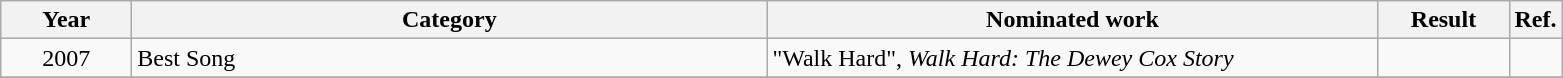<table class=wikitable>
<tr>
<th scope="col" style="width:5em;">Year</th>
<th scope="col" style="width:26em;">Category</th>
<th scope="col" style="width:25em;">Nominated work</th>
<th scope="col" style="width:5em;">Result</th>
<th>Ref.</th>
</tr>
<tr>
<td style="text-align:center;">2007</td>
<td>Best Song</td>
<td>"Walk Hard", <em>Walk Hard: The Dewey Cox Story</em></td>
<td></td>
<td></td>
</tr>
<tr>
</tr>
</table>
